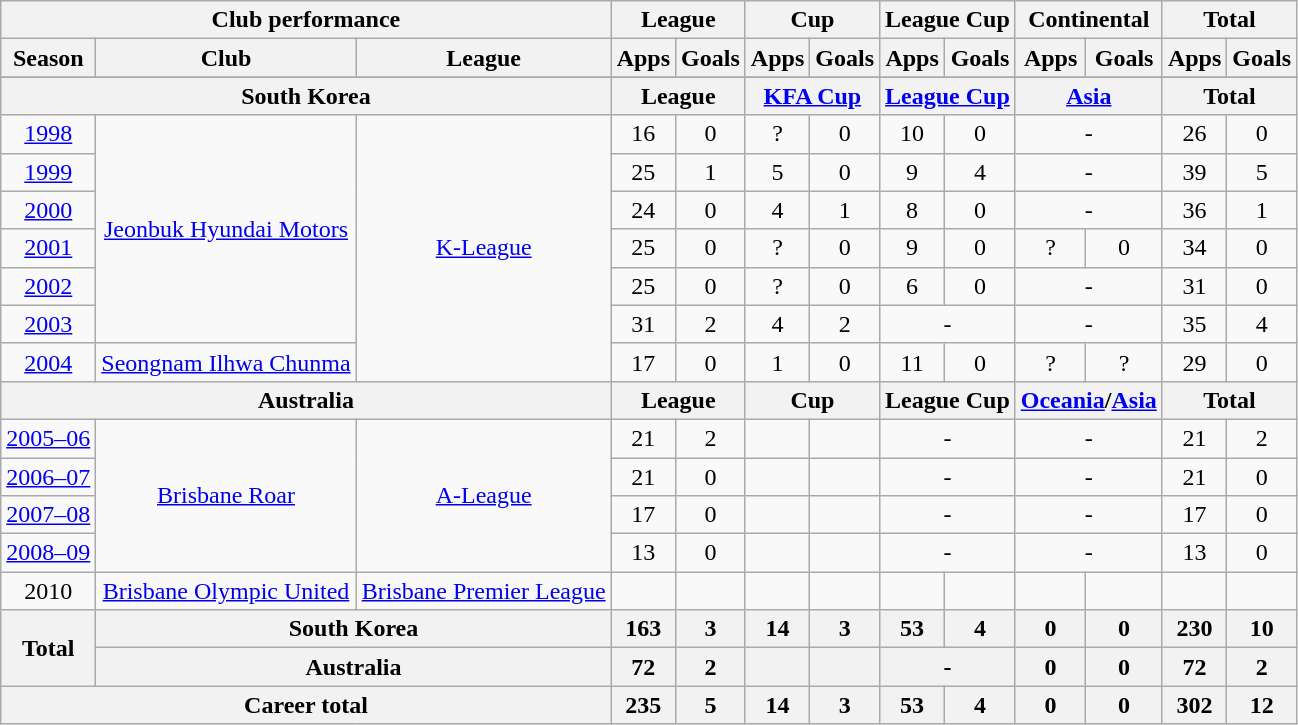<table class="wikitable" style="text-align:center">
<tr>
<th colspan=3>Club performance</th>
<th colspan=2>League</th>
<th colspan=2>Cup</th>
<th colspan=2>League Cup</th>
<th colspan=2>Continental</th>
<th colspan=2>Total</th>
</tr>
<tr>
<th>Season</th>
<th>Club</th>
<th>League</th>
<th>Apps</th>
<th>Goals</th>
<th>Apps</th>
<th>Goals</th>
<th>Apps</th>
<th>Goals</th>
<th>Apps</th>
<th>Goals</th>
<th>Apps</th>
<th>Goals</th>
</tr>
<tr>
</tr>
<tr>
<th colspan=3>South Korea</th>
<th colspan=2>League</th>
<th colspan=2><a href='#'>KFA Cup</a></th>
<th colspan=2><a href='#'>League Cup</a></th>
<th colspan=2><a href='#'>Asia</a></th>
<th colspan=2>Total</th>
</tr>
<tr>
<td><a href='#'>1998</a></td>
<td rowspan="6"><a href='#'>Jeonbuk Hyundai Motors</a></td>
<td rowspan="7"><a href='#'>K-League</a></td>
<td>16</td>
<td>0</td>
<td>?</td>
<td>0</td>
<td>10</td>
<td>0</td>
<td colspan="2">-</td>
<td>26</td>
<td>0</td>
</tr>
<tr>
<td><a href='#'>1999</a></td>
<td>25</td>
<td>1</td>
<td>5</td>
<td>0</td>
<td>9</td>
<td>4</td>
<td colspan="2">-</td>
<td>39</td>
<td>5</td>
</tr>
<tr>
<td><a href='#'>2000</a></td>
<td>24</td>
<td>0</td>
<td>4</td>
<td>1</td>
<td>8</td>
<td>0</td>
<td colspan="2">-</td>
<td>36</td>
<td>1</td>
</tr>
<tr>
<td><a href='#'>2001</a></td>
<td>25</td>
<td>0</td>
<td>?</td>
<td>0</td>
<td>9</td>
<td>0</td>
<td>?</td>
<td>0</td>
<td>34</td>
<td>0</td>
</tr>
<tr>
<td><a href='#'>2002</a></td>
<td>25</td>
<td>0</td>
<td>?</td>
<td>0</td>
<td>6</td>
<td>0</td>
<td colspan="2">-</td>
<td>31</td>
<td>0</td>
</tr>
<tr>
<td><a href='#'>2003</a></td>
<td>31</td>
<td>2</td>
<td>4</td>
<td>2</td>
<td colspan="2">-</td>
<td colspan="2">-</td>
<td>35</td>
<td>4</td>
</tr>
<tr>
<td><a href='#'>2004</a></td>
<td><a href='#'>Seongnam Ilhwa Chunma</a></td>
<td>17</td>
<td>0</td>
<td>1</td>
<td>0</td>
<td>11</td>
<td>0</td>
<td>?</td>
<td>?</td>
<td>29</td>
<td>0</td>
</tr>
<tr>
<th colspan=3>Australia</th>
<th colspan=2>League</th>
<th colspan=2>Cup</th>
<th colspan=2>League Cup</th>
<th colspan=2><a href='#'>Oceania</a>/<a href='#'>Asia</a></th>
<th colspan=2>Total</th>
</tr>
<tr>
<td><a href='#'>2005–06</a></td>
<td rowspan="4"><a href='#'>Brisbane Roar</a></td>
<td rowspan="4"><a href='#'>A-League</a></td>
<td>21</td>
<td>2</td>
<td></td>
<td></td>
<td colspan="2">-</td>
<td colspan="2">-</td>
<td>21</td>
<td>2</td>
</tr>
<tr>
<td><a href='#'>2006–07</a></td>
<td>21</td>
<td>0</td>
<td></td>
<td></td>
<td colspan="2">-</td>
<td colspan="2">-</td>
<td>21</td>
<td>0</td>
</tr>
<tr>
<td><a href='#'>2007–08</a></td>
<td>17</td>
<td>0</td>
<td></td>
<td></td>
<td colspan="2">-</td>
<td colspan="2">-</td>
<td>17</td>
<td>0</td>
</tr>
<tr>
<td><a href='#'>2008–09</a></td>
<td>13</td>
<td>0</td>
<td></td>
<td></td>
<td colspan="2">-</td>
<td colspan="2">-</td>
<td>13</td>
<td>0</td>
</tr>
<tr>
<td>2010</td>
<td><a href='#'>Brisbane Olympic United</a></td>
<td><a href='#'>Brisbane Premier League</a></td>
<td></td>
<td></td>
<td></td>
<td></td>
<td></td>
<td></td>
<td></td>
<td></td>
<td></td>
<td></td>
</tr>
<tr>
<th rowspan=2>Total</th>
<th colspan=2>South Korea</th>
<th>163</th>
<th>3</th>
<th>14</th>
<th>3</th>
<th>53</th>
<th>4</th>
<th>0</th>
<th>0</th>
<th>230</th>
<th>10</th>
</tr>
<tr>
<th colspan=2>Australia</th>
<th>72</th>
<th>2</th>
<th></th>
<th></th>
<th colspan="2">-</th>
<th>0</th>
<th>0</th>
<th>72</th>
<th>2</th>
</tr>
<tr>
<th colspan=3>Career total</th>
<th>235</th>
<th>5</th>
<th>14</th>
<th>3</th>
<th>53</th>
<th>4</th>
<th>0</th>
<th>0</th>
<th>302</th>
<th>12</th>
</tr>
</table>
